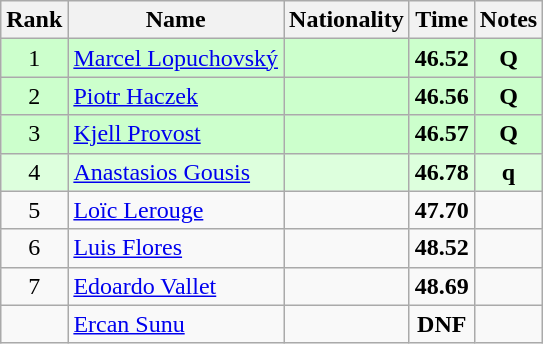<table class="wikitable sortable" style="text-align:center">
<tr>
<th>Rank</th>
<th>Name</th>
<th>Nationality</th>
<th>Time</th>
<th>Notes</th>
</tr>
<tr bgcolor=ccffcc>
<td>1</td>
<td align=left><a href='#'>Marcel Lopuchovský</a></td>
<td align=left></td>
<td><strong>46.52</strong></td>
<td><strong>Q</strong></td>
</tr>
<tr bgcolor=ccffcc>
<td>2</td>
<td align=left><a href='#'>Piotr Haczek</a></td>
<td align=left></td>
<td><strong>46.56</strong></td>
<td><strong>Q</strong></td>
</tr>
<tr bgcolor=ccffcc>
<td>3</td>
<td align=left><a href='#'>Kjell Provost</a></td>
<td align=left></td>
<td><strong>46.57</strong></td>
<td><strong>Q</strong></td>
</tr>
<tr bgcolor=ddffdd>
<td>4</td>
<td align=left><a href='#'>Anastasios Gousis</a></td>
<td align=left></td>
<td><strong>46.78</strong></td>
<td><strong>q</strong></td>
</tr>
<tr>
<td>5</td>
<td align=left><a href='#'>Loïc Lerouge</a></td>
<td align=left></td>
<td><strong>47.70</strong></td>
<td></td>
</tr>
<tr>
<td>6</td>
<td align=left><a href='#'>Luis Flores</a></td>
<td align=left></td>
<td><strong>48.52</strong></td>
<td></td>
</tr>
<tr>
<td>7</td>
<td align=left><a href='#'>Edoardo Vallet</a></td>
<td align=left></td>
<td><strong>48.69</strong></td>
<td></td>
</tr>
<tr>
<td></td>
<td align=left><a href='#'>Ercan Sunu</a></td>
<td align=left></td>
<td><strong>DNF</strong></td>
<td></td>
</tr>
</table>
